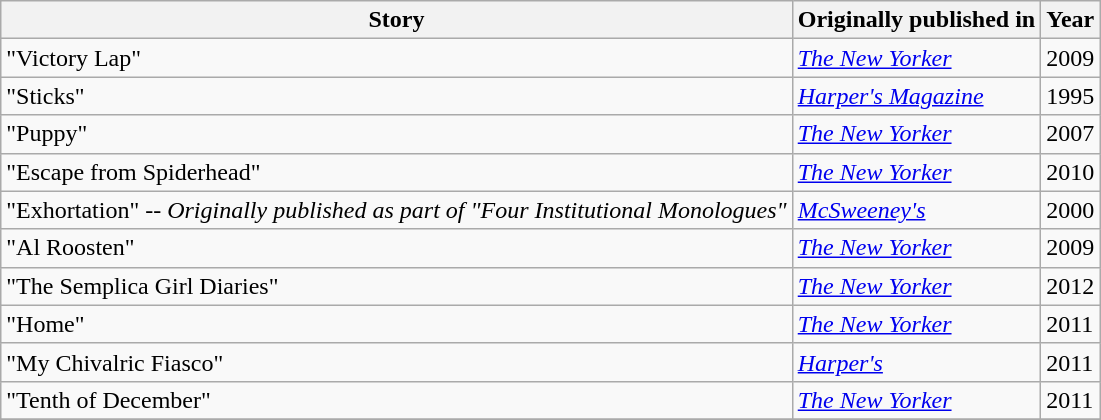<table class="wikitable">
<tr>
<th><strong>Story</strong></th>
<th><strong>Originally published in</strong></th>
<th><strong>Year</strong></th>
</tr>
<tr>
<td>"Victory Lap"</td>
<td><em><a href='#'>The New Yorker</a></em></td>
<td>2009</td>
</tr>
<tr>
<td>"Sticks"</td>
<td><em><a href='#'>Harper's Magazine</a></em></td>
<td>1995</td>
</tr>
<tr>
<td>"Puppy"</td>
<td><em><a href='#'>The New Yorker</a></em></td>
<td>2007</td>
</tr>
<tr>
<td>"Escape from Spiderhead"</td>
<td><em><a href='#'>The New Yorker</a></em></td>
<td>2010</td>
</tr>
<tr>
<td>"Exhortation" -- <em>Originally published as part of "Four Institutional Monologues"</em></td>
<td><em><a href='#'>McSweeney's</a></em></td>
<td>2000</td>
</tr>
<tr>
<td>"Al Roosten"</td>
<td><em><a href='#'>The New Yorker</a></em></td>
<td>2009</td>
</tr>
<tr>
<td>"The Semplica Girl Diaries"</td>
<td><em><a href='#'>The New Yorker</a></em></td>
<td>2012</td>
</tr>
<tr>
<td>"Home"</td>
<td><em><a href='#'>The New Yorker</a></em></td>
<td>2011</td>
</tr>
<tr>
<td>"My Chivalric Fiasco"</td>
<td><em><a href='#'>Harper's</a></em></td>
<td>2011</td>
</tr>
<tr>
<td>"Tenth of December"</td>
<td><em><a href='#'>The New Yorker</a></em></td>
<td>2011</td>
</tr>
<tr>
</tr>
</table>
